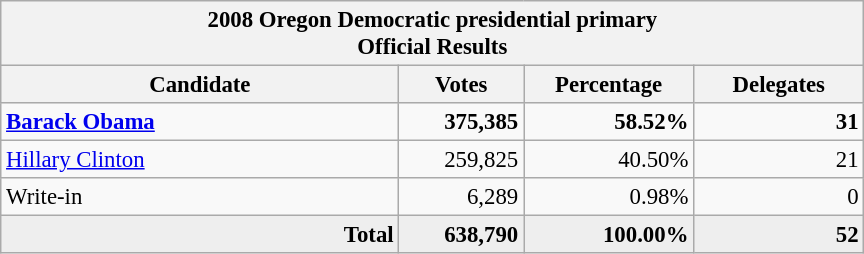<table class="wikitable" style="font-size: 95%; text-align:right;">
<tr>
<th colspan="4">2008 Oregon Democratic presidential primary<br>Official Results</th>
</tr>
<tr>
<th style="width: 17em">Candidate</th>
<th style="width: 5em">Votes</th>
<th style="width: 7em">Percentage</th>
<th style="width: 7em">Delegates</th>
</tr>
<tr>
<td align="left"><strong><a href='#'>Barack Obama</a></strong></td>
<td><strong>375,385 </strong></td>
<td><strong>58.52%</strong></td>
<td><strong>31</strong></td>
</tr>
<tr>
<td align="left"><a href='#'>Hillary Clinton</a></td>
<td>259,825</td>
<td>40.50%</td>
<td>21</td>
</tr>
<tr>
<td align="left">Write-in</td>
<td>6,289</td>
<td>0.98%</td>
<td>0</td>
</tr>
<tr bgcolor="#EEEEEE">
<td><strong>Total</strong></td>
<td><strong>638,790</strong></td>
<td><strong>100.00%</strong></td>
<td><strong>52</strong></td>
</tr>
</table>
